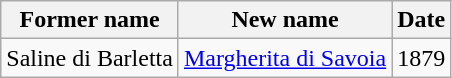<table class="wikitable sortable">
<tr>
<th>Former name</th>
<th>New name</th>
<th>Date</th>
</tr>
<tr>
<td>Saline di Barletta</td>
<td><a href='#'>Margherita di Savoia</a></td>
<td>1879</td>
</tr>
</table>
